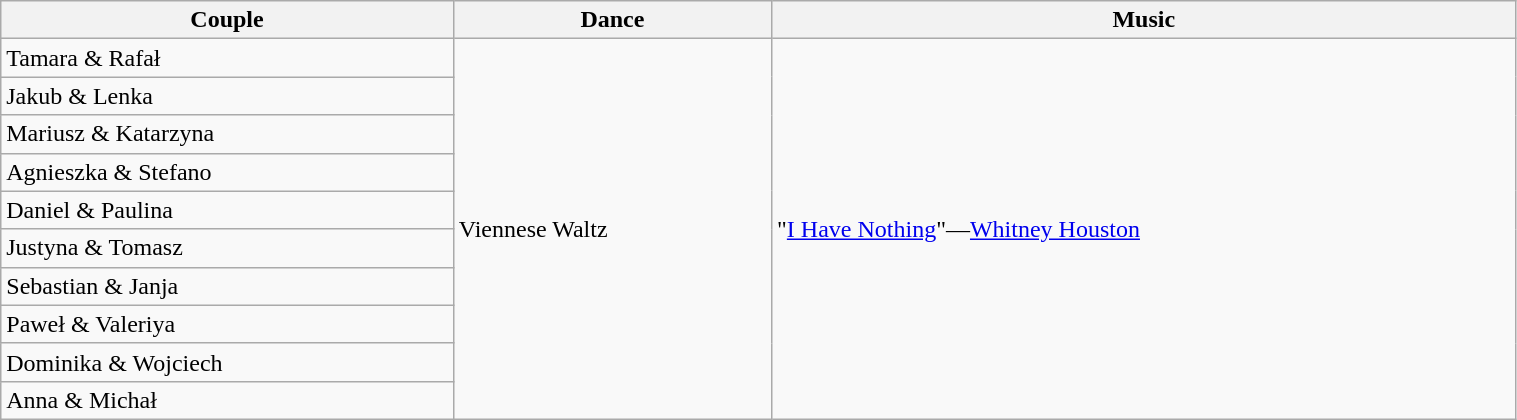<table class="wikitable" style="width:80%;">
<tr>
<th>Couple</th>
<th>Dance</th>
<th>Music</th>
</tr>
<tr>
<td>Tamara & Rafał</td>
<td rowspan="10">Viennese Waltz</td>
<td rowspan="10">"<a href='#'>I Have Nothing</a>"—<a href='#'>Whitney Houston</a></td>
</tr>
<tr>
<td>Jakub & Lenka</td>
</tr>
<tr>
<td>Mariusz & Katarzyna</td>
</tr>
<tr>
<td>Agnieszka & Stefano</td>
</tr>
<tr>
<td>Daniel & Paulina</td>
</tr>
<tr>
<td>Justyna & Tomasz</td>
</tr>
<tr>
<td>Sebastian & Janja</td>
</tr>
<tr>
<td>Paweł & Valeriya</td>
</tr>
<tr>
<td>Dominika & Wojciech</td>
</tr>
<tr>
<td>Anna & Michał</td>
</tr>
</table>
